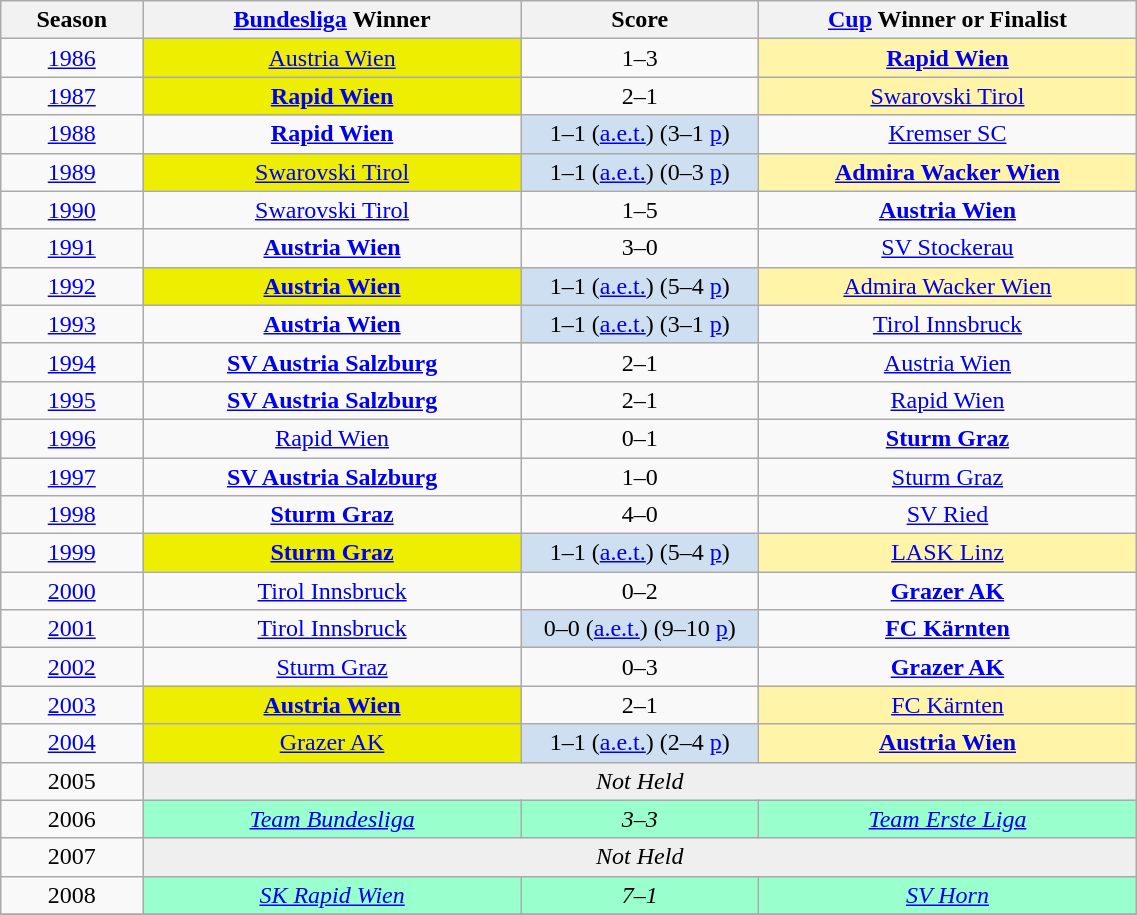<table class="wikitable" style="text-align: center;" width=60%>
<tr>
<th width=12%>Season</th>
<th width=32%><a href='#'>Bundesliga</a> Winner</th>
<th width=20%>Score</th>
<th width=32%><a href='#'>Cup</a> Winner or Finalist</th>
</tr>
<tr>
<td><a href='#'>1986</a></td>
<td bgcolor="#eeee00" align="center"><a href='#'>Austria Wien</a></td>
<td>1–3</td>
<td align=center style="background-color:#fff4a7"><strong><a href='#'>Rapid Wien</a></strong></td>
</tr>
<tr>
<td><a href='#'>1987</a></td>
<td bgcolor="#eeee00" align="center"><strong><a href='#'>Rapid Wien</a></strong></td>
<td>2–1</td>
<td align=center style="background-color:#fff4a7"><a href='#'>Swarovski Tirol</a></td>
</tr>
<tr>
<td><a href='#'>1988</a></td>
<td><strong><a href='#'>Rapid Wien</a></strong></td>
<td align=center style="background-color:#cedff2">1–1 (<a href='#'>a.e.t.</a>) (3–1 <a href='#'>p</a>)</td>
<td><a href='#'>Kremser SC</a></td>
</tr>
<tr>
<td><a href='#'>1989</a></td>
<td bgcolor="#eeee00" align="center"><a href='#'>Swarovski Tirol</a></td>
<td align=center style="background-color:#cedff2">1–1 (<a href='#'>a.e.t.</a>) (0–3 <a href='#'>p</a>)</td>
<td align=center style="background-color:#fff4a7"><strong><a href='#'>Admira Wacker Wien</a></strong></td>
</tr>
<tr>
<td><a href='#'>1990</a></td>
<td><a href='#'>Swarovski Tirol</a></td>
<td>1–5</td>
<td><strong><a href='#'>Austria Wien</a></strong></td>
</tr>
<tr>
<td><a href='#'>1991</a></td>
<td><strong><a href='#'>Austria Wien</a></strong></td>
<td>3–0</td>
<td><a href='#'>SV Stockerau</a></td>
</tr>
<tr>
<td><a href='#'>1992</a></td>
<td bgcolor="#eeee00" align="center"><strong><a href='#'>Austria Wien</a></strong></td>
<td align=center style="background-color:#cedff2">1–1 (<a href='#'>a.e.t.</a>) (5–4 <a href='#'>p</a>)</td>
<td align=center style="background-color:#fff4a7"><a href='#'>Admira Wacker Wien</a></td>
</tr>
<tr>
<td><a href='#'>1993</a></td>
<td><strong><a href='#'>Austria Wien</a></strong></td>
<td align=center style="background-color:#cedff2">1–1 (<a href='#'>a.e.t.</a>) (3–1 <a href='#'>p</a>)</td>
<td><a href='#'>Tirol Innsbruck</a> </td>
</tr>
<tr>
<td><a href='#'>1994</a></td>
<td><strong><a href='#'>SV Austria Salzburg</a></strong></td>
<td>2–1</td>
<td><a href='#'>Austria Wien</a></td>
</tr>
<tr>
<td><a href='#'>1995</a></td>
<td><strong><a href='#'>SV Austria Salzburg</a></strong></td>
<td>2–1</td>
<td><a href='#'>Rapid Wien</a></td>
</tr>
<tr>
<td><a href='#'>1996</a></td>
<td><a href='#'>Rapid Wien</a></td>
<td>0–1</td>
<td><strong><a href='#'>Sturm Graz</a></strong></td>
</tr>
<tr>
<td><a href='#'>1997</a></td>
<td><strong><a href='#'>SV Austria Salzburg</a></strong></td>
<td>1–0</td>
<td><a href='#'>Sturm Graz</a></td>
</tr>
<tr>
<td><a href='#'>1998</a></td>
<td><strong><a href='#'>Sturm Graz</a></strong></td>
<td>4–0</td>
<td><a href='#'>SV Ried</a></td>
</tr>
<tr>
<td><a href='#'>1999</a></td>
<td bgcolor="#eeee00" align="center"><strong><a href='#'>Sturm Graz</a></strong></td>
<td align=center style="background-color:#cedff2">1–1 (<a href='#'>a.e.t.</a>) (5–4 <a href='#'>p</a>)</td>
<td align=center style="background-color:#fff4a7"><a href='#'>LASK Linz</a></td>
</tr>
<tr>
<td><a href='#'>2000</a></td>
<td><a href='#'>Tirol Innsbruck</a></td>
<td>0–2</td>
<td><strong><a href='#'>Grazer AK</a></strong></td>
</tr>
<tr>
<td><a href='#'>2001</a></td>
<td><a href='#'>Tirol Innsbruck</a></td>
<td align=center style="background-color:#cedff2">0–0 (<a href='#'>a.e.t.</a>) (9–10 <a href='#'>p</a>)</td>
<td><strong><a href='#'>FC Kärnten</a></strong></td>
</tr>
<tr>
<td><a href='#'>2002</a></td>
<td><a href='#'>Sturm Graz</a> </td>
<td>0–3</td>
<td><strong><a href='#'>Grazer AK</a></strong></td>
</tr>
<tr>
<td><a href='#'>2003</a></td>
<td bgcolor="#eeee00" align="center"><strong><a href='#'>Austria Wien</a></strong></td>
<td>2–1</td>
<td align=center style="background-color:#fff4a7"><a href='#'>FC Kärnten</a></td>
</tr>
<tr>
<td><a href='#'>2004</a></td>
<td bgcolor="#eeee00" align="center"><a href='#'>Grazer AK</a></td>
<td align=center style="background-color:#cedff2">1–1 (<a href='#'>a.e.t.</a>) (2–4 <a href='#'>p</a>)</td>
<td align=center style="background-color:#fff4a7"><strong><a href='#'>Austria Wien</a></strong></td>
</tr>
<tr>
<td>2005</td>
<td colspan=3 style=background:#efefef><em>Not Held</em></td>
</tr>
<tr>
<td>2006</td>
<td align=center style="background-color:#9FC"><em><a href='#'>Team Bundesliga</a></em></td>
<td align=center style="background-color:#9FC"><em>3–3</em></td>
<td align=center style="background-color:#9FC"><em><a href='#'>Team Erste Liga</a></em></td>
</tr>
<tr>
<td>2007</td>
<td colspan=3 style=background:#efefef><em>Not Held</em></td>
</tr>
<tr>
<td>2008</td>
<td align=center style="background-color:#9FC"><em><a href='#'>SK Rapid Wien</a></em></td>
<td align=center style="background-color:#9FC"><em>7–1</em></td>
<td align=center style="background-color:#9FC"><em><a href='#'>SV Horn</a></em></td>
</tr>
<tr>
</tr>
</table>
